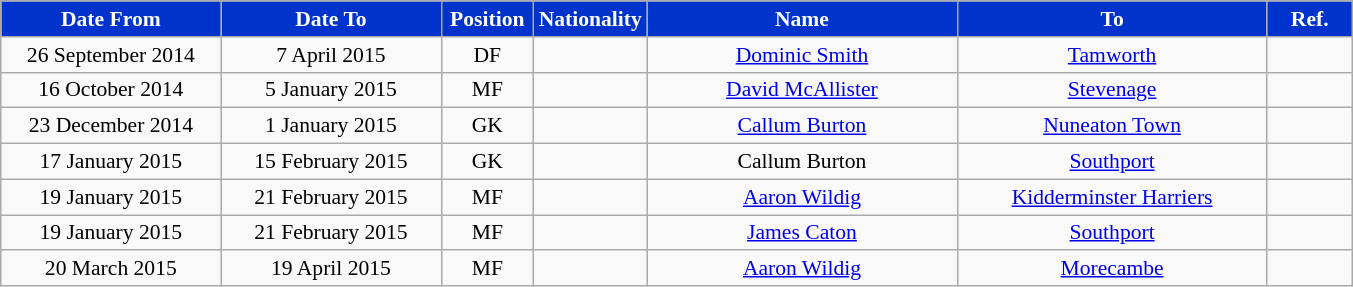<table class="wikitable"  style="text-align:center; font-size:90%; ">
<tr>
<th style="background:#03c; color:white; width:140px;">Date From</th>
<th style="background:#03c; color:white; width:140px;">Date To</th>
<th style="background:#03c; color:white; width:55px;">Position</th>
<th style="background:#03c; color:white; width:55px;">Nationality</th>
<th style="background:#03c; color:white; width:200px;">Name</th>
<th style="background:#03c; color:white; width:200px;">To</th>
<th style="background:#03c; color:white; width:50px;">Ref.</th>
</tr>
<tr>
<td>26 September 2014</td>
<td>7 April 2015</td>
<td>DF</td>
<td></td>
<td><a href='#'>Dominic Smith</a></td>
<td><a href='#'>Tamworth</a></td>
<td></td>
</tr>
<tr>
<td>16 October 2014</td>
<td>5 January 2015</td>
<td>MF</td>
<td></td>
<td><a href='#'>David McAllister</a></td>
<td><a href='#'>Stevenage</a></td>
<td></td>
</tr>
<tr>
<td>23 December 2014</td>
<td>1 January 2015</td>
<td>GK</td>
<td></td>
<td><a href='#'>Callum Burton</a></td>
<td><a href='#'>Nuneaton Town</a></td>
<td></td>
</tr>
<tr>
<td>17 January 2015</td>
<td>15 February 2015</td>
<td>GK</td>
<td></td>
<td>Callum Burton</td>
<td><a href='#'>Southport</a></td>
<td></td>
</tr>
<tr>
<td>19 January 2015</td>
<td>21 February 2015</td>
<td>MF</td>
<td></td>
<td><a href='#'>Aaron Wildig</a></td>
<td><a href='#'>Kidderminster Harriers</a></td>
<td></td>
</tr>
<tr>
<td>19 January 2015</td>
<td>21 February 2015</td>
<td>MF</td>
<td></td>
<td><a href='#'>James Caton</a></td>
<td><a href='#'>Southport</a></td>
<td></td>
</tr>
<tr>
<td>20 March 2015</td>
<td>19 April 2015</td>
<td>MF</td>
<td></td>
<td><a href='#'>Aaron Wildig</a></td>
<td><a href='#'>Morecambe</a></td>
<td></td>
</tr>
</table>
